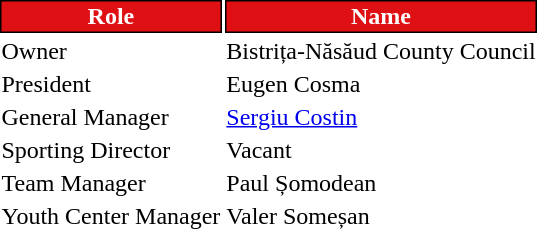<table class="toccolours">
<tr>
<th style="background:#de1013;color:#FFFFFF;border:1px solid #000000;">Role</th>
<th style="background:#de1013;color:#FFFFFF;border:1px solid #000000;">Name</th>
</tr>
<tr>
<td>Owner</td>
<td> Bistrița-Năsăud County Council</td>
</tr>
<tr>
<td>President</td>
<td> Eugen Cosma</td>
</tr>
<tr>
<td>General Manager</td>
<td> <a href='#'>Sergiu Costin</a></td>
</tr>
<tr>
<td>Sporting Director</td>
<td> Vacant</td>
</tr>
<tr>
<td>Team Manager</td>
<td> Paul Șomodean</td>
</tr>
<tr>
<td>Youth Center Manager</td>
<td> Valer Someșan</td>
</tr>
</table>
